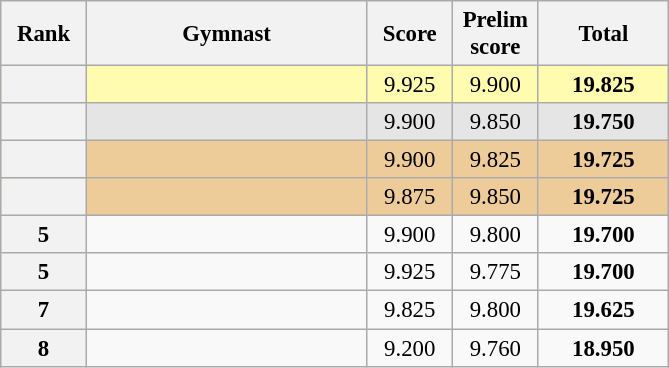<table class="wikitable sortable" style="text-align:center; font-size:95%">
<tr>
<th scope="col" style="width:50px;">Rank</th>
<th scope="col" style="width:180px;">Gymnast</th>
<th scope="col" style="width:50px;">Score</th>
<th scope="col" style="width:50px;">Prelim score</th>
<th scope="col" style="width:80px;">Total</th>
</tr>
<tr style="background:#fffcaf;">
<th scope=row style="text-align:center"></th>
<td style="text-align:left;"></td>
<td>9.925</td>
<td>9.900</td>
<td><strong>19.825</strong></td>
</tr>
<tr style="background:#e5e5e5;">
<th scope=row style="text-align:center"></th>
<td style="text-align:left;"></td>
<td>9.900</td>
<td>9.850</td>
<td><strong>19.750</strong></td>
</tr>
<tr style="background:#ec9;">
<th scope=row style="text-align:center"></th>
<td style="text-align:left;"></td>
<td>9.900</td>
<td>9.825</td>
<td><strong>19.725</strong></td>
</tr>
<tr style="background:#ec9;">
<th scope=row style="text-align:center"></th>
<td style="text-align:left;"></td>
<td>9.875</td>
<td>9.850</td>
<td><strong>19.725</strong></td>
</tr>
<tr>
<th scope=row style="text-align:center">5</th>
<td style="text-align:left;"></td>
<td>9.900</td>
<td>9.800</td>
<td><strong>19.700</strong></td>
</tr>
<tr>
<th scope=row style="text-align:center">5</th>
<td style="text-align:left;"></td>
<td>9.925</td>
<td>9.775</td>
<td><strong>19.700</strong></td>
</tr>
<tr>
<th scope=row style="text-align:center">7</th>
<td style="text-align:left;"></td>
<td>9.825</td>
<td>9.800</td>
<td><strong>19.625</strong></td>
</tr>
<tr>
<th scope=row style="text-align:center">8</th>
<td style="text-align:left;"></td>
<td>9.200</td>
<td>9.760</td>
<td><strong>18.950</strong></td>
</tr>
</table>
